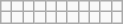<table class="wikitable">
<tr>
<td></td>
<td></td>
<td></td>
<td></td>
<td></td>
<td></td>
<td></td>
<td></td>
<td></td>
<td></td>
<td></td>
</tr>
<tr>
<td></td>
<td></td>
<td></td>
<td></td>
<td></td>
<td></td>
<td></td>
<td></td>
<td></td>
<td></td>
<td></td>
</tr>
</table>
